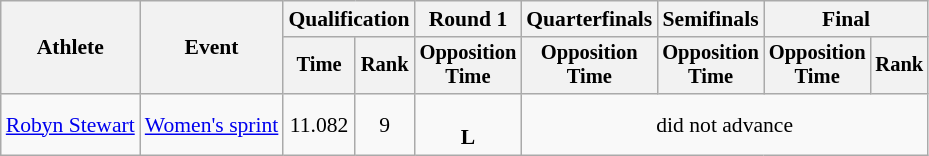<table class="wikitable" style="font-size:90%;">
<tr>
<th rowspan=2>Athlete</th>
<th rowspan=2>Event</th>
<th colspan=2>Qualification</th>
<th>Round 1</th>
<th>Quarterfinals</th>
<th>Semifinals</th>
<th colspan=2>Final</th>
</tr>
<tr style="font-size:95%">
<th>Time</th>
<th>Rank</th>
<th>Opposition<br>Time</th>
<th>Opposition<br>Time</th>
<th>Opposition<br>Time</th>
<th>Opposition<br>Time</th>
<th>Rank</th>
</tr>
<tr align=center>
<td align=left><a href='#'>Robyn Stewart</a></td>
<td align=left><a href='#'>Women's sprint</a></td>
<td>11.082</td>
<td>9</td>
<td><br><strong>L</strong></td>
<td colspan=4>did not advance</td>
</tr>
</table>
